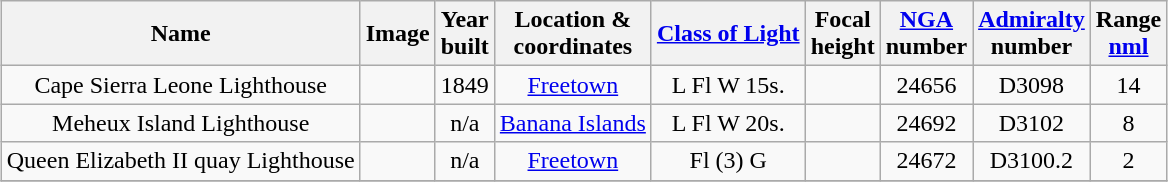<table class="wikitable sortable" style="margin:auto;text-align:center">
<tr>
<th>Name</th>
<th>Image</th>
<th>Year<br>built</th>
<th>Location &<br> coordinates</th>
<th><a href='#'>Class of Light</a></th>
<th>Focal<br>height</th>
<th><a href='#'>NGA</a><br>number</th>
<th><a href='#'>Admiralty</a><br>number</th>
<th>Range<br><a href='#'>nml</a></th>
</tr>
<tr>
<td>Cape Sierra Leone Lighthouse</td>
<td></td>
<td>1849</td>
<td><a href='#'>Freetown</a><br> </td>
<td>L Fl W 15s.</td>
<td></td>
<td>24656</td>
<td>D3098</td>
<td>14</td>
</tr>
<tr>
<td>Meheux Island Lighthouse</td>
<td></td>
<td>n/a</td>
<td><a href='#'>Banana Islands</a><br> </td>
<td>L Fl W 20s.</td>
<td></td>
<td>24692</td>
<td>D3102</td>
<td>8</td>
</tr>
<tr>
<td>Queen Elizabeth II quay Lighthouse</td>
<td></td>
<td>n/a</td>
<td><a href='#'>Freetown</a><br> </td>
<td>Fl (3) G</td>
<td></td>
<td>24672</td>
<td>D3100.2</td>
<td>2</td>
</tr>
<tr>
</tr>
</table>
